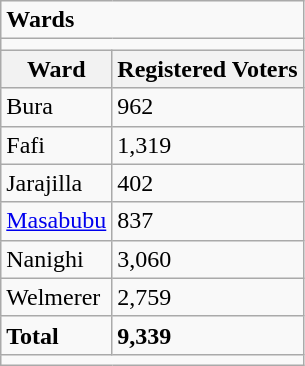<table class="wikitable">
<tr>
<td colspan="2"><strong>Wards</strong></td>
</tr>
<tr>
<td colspan="2"></td>
</tr>
<tr>
<th>Ward</th>
<th>Registered Voters</th>
</tr>
<tr>
<td>Bura</td>
<td>962</td>
</tr>
<tr>
<td>Fafi</td>
<td>1,319</td>
</tr>
<tr>
<td>Jarajilla</td>
<td>402</td>
</tr>
<tr>
<td><a href='#'>Masabubu</a></td>
<td>837</td>
</tr>
<tr>
<td>Nanighi</td>
<td>3,060</td>
</tr>
<tr>
<td>Welmerer</td>
<td>2,759</td>
</tr>
<tr>
<td><strong>Total</strong></td>
<td><strong>9,339</strong></td>
</tr>
<tr>
<td colspan="2"></td>
</tr>
</table>
